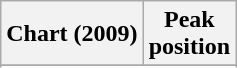<table class="wikitable sortable">
<tr>
<th>Chart (2009)</th>
<th>Peak<br>position</th>
</tr>
<tr>
</tr>
<tr>
</tr>
<tr>
</tr>
<tr>
</tr>
<tr>
</tr>
<tr>
</tr>
<tr>
</tr>
</table>
